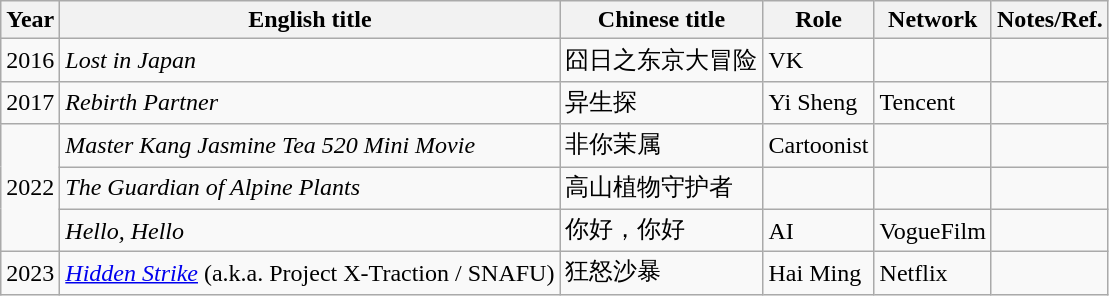<table class="wikitable sortable">
<tr>
<th>Year</th>
<th>English title</th>
<th>Chinese title</th>
<th>Role</th>
<th>Network</th>
<th class="unsortable">Notes/Ref.</th>
</tr>
<tr>
<td>2016</td>
<td><em>Lost in Japan</em></td>
<td>囧日之东京大冒险</td>
<td>VK</td>
<td></td>
<td></td>
</tr>
<tr>
<td>2017</td>
<td><em>Rebirth Partner</em></td>
<td>异生探</td>
<td>Yi Sheng</td>
<td>Tencent</td>
<td></td>
</tr>
<tr>
<td rowspan="3">2022</td>
<td><em>Master Kang Jasmine Tea 520 Mini Movie</em></td>
<td>非你茉属</td>
<td>Cartoonist</td>
<td></td>
<td></td>
</tr>
<tr>
<td><em>The Guardian of Alpine Plants</em></td>
<td>高山植物守护者</td>
<td></td>
<td></td>
<td></td>
</tr>
<tr>
<td><em>Hello, Hello</em></td>
<td>你好，你好</td>
<td>AI</td>
<td>VogueFilm</td>
<td></td>
</tr>
<tr>
<td>2023</td>
<td><em><a href='#'>Hidden Strike</a></em> (a.k.a. Project X-Traction / SNAFU)</td>
<td>狂怒沙暴</td>
<td>Hai Ming</td>
<td>Netflix</td>
<td></td>
</tr>
</table>
